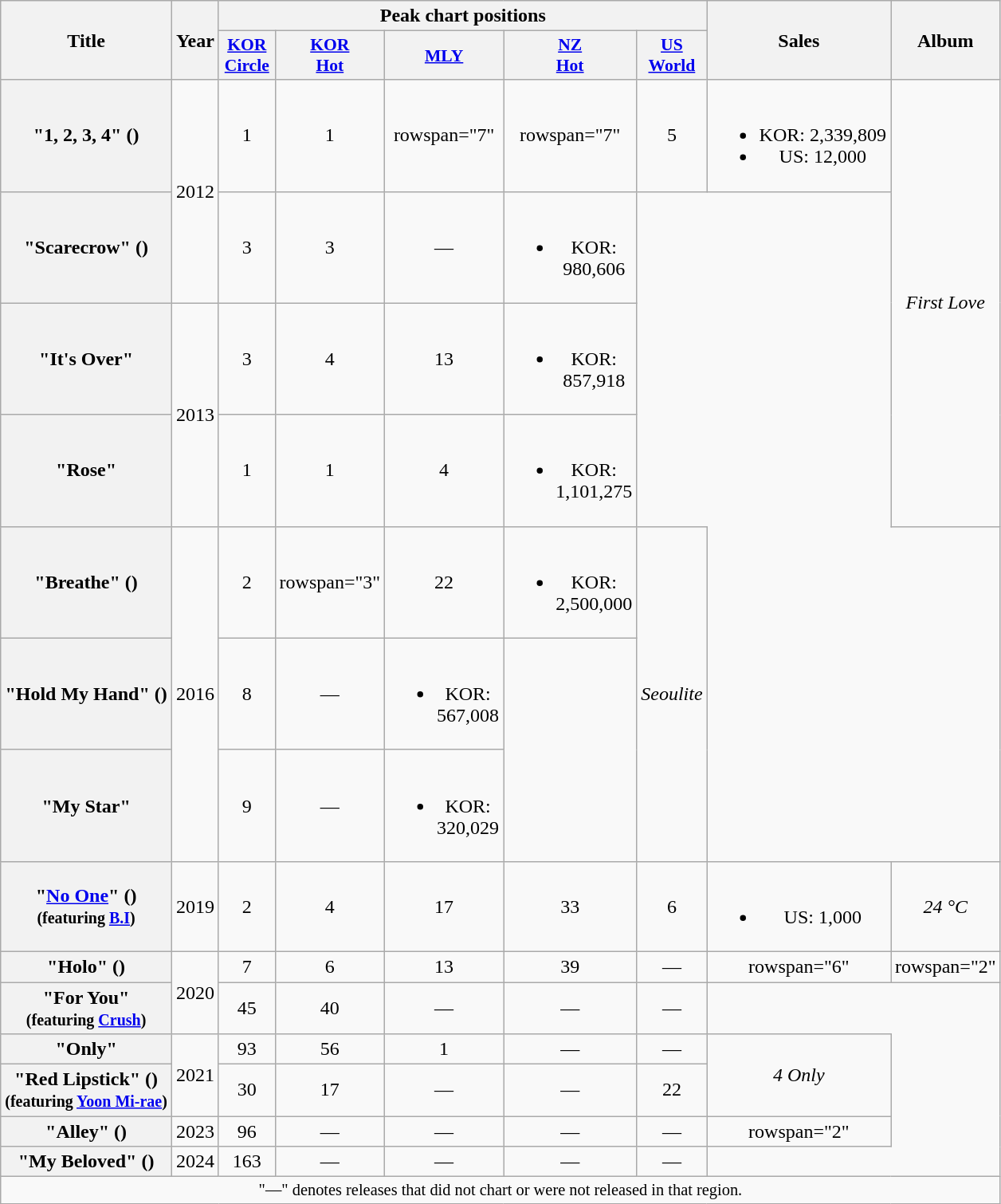<table class="wikitable plainrowheaders" style="text-align:center;">
<tr>
<th scope="col" rowspan="2">Title</th>
<th scope="col" rowspan="2">Year</th>
<th scope="col" colspan="5">Peak chart positions</th>
<th scope="col" rowspan="2">Sales</th>
<th scope="col" rowspan="2">Album</th>
</tr>
<tr>
<th scope="col" style="width:2.8em;font-size:90%;"><a href='#'>KOR<br>Circle</a><br></th>
<th scope="col" style="width:2.8em;font-size:90%;"><a href='#'>KOR<br>Hot</a><br></th>
<th scope="col" style="width:2.8em;font-size:90%;"><a href='#'>MLY</a><br></th>
<th scope="col" style="width:2.8em;font-size:90%;"><a href='#'>NZ<br>Hot</a><br></th>
<th scope="col" style="width:2.8em;font-size:90%;"><a href='#'>US<br>World</a><br></th>
</tr>
<tr>
<th scope="row">"1, 2, 3, 4" ()</th>
<td rowspan="2">2012</td>
<td>1</td>
<td>1</td>
<td>rowspan="7" </td>
<td>rowspan="7" </td>
<td>5</td>
<td><br><ul><li>KOR: 2,339,809</li><li>US: 12,000</li></ul></td>
<td rowspan="4"><em>First Love</em></td>
</tr>
<tr>
<th scope="row">"Scarecrow" ()</th>
<td>3</td>
<td>3</td>
<td>—</td>
<td><br><ul><li>KOR: 980,606</li></ul></td>
</tr>
<tr>
<th scope="row">"It's Over"</th>
<td rowspan="2">2013</td>
<td>3</td>
<td>4</td>
<td>13</td>
<td><br><ul><li>KOR: 857,918</li></ul></td>
</tr>
<tr>
<th scope="row">"Rose"</th>
<td>1</td>
<td>1</td>
<td>4</td>
<td><br><ul><li>KOR: 1,101,275</li></ul></td>
</tr>
<tr>
<th scope="row">"Breathe" ()</th>
<td rowspan="3">2016</td>
<td>2</td>
<td>rowspan="3" </td>
<td>22</td>
<td><br><ul><li>KOR: 2,500,000</li></ul></td>
<td rowspan="3"><em>Seoulite</em></td>
</tr>
<tr>
<th scope="row">"Hold My Hand" ()</th>
<td>8</td>
<td>—</td>
<td><br><ul><li>KOR: 567,008</li></ul></td>
</tr>
<tr>
<th scope="row">"My Star"</th>
<td>9</td>
<td>—</td>
<td><br><ul><li>KOR: 320,029</li></ul></td>
</tr>
<tr>
<th scope="row">"<a href='#'>No One</a>" ()<br><small>(featuring <a href='#'>B.I</a>)</small></th>
<td>2019</td>
<td>2</td>
<td>4</td>
<td>17</td>
<td>33</td>
<td>6</td>
<td><br><ul><li>US: 1,000</li></ul></td>
<td><em>24 °C</em></td>
</tr>
<tr>
<th scope="row">"Holo" ()</th>
<td rowspan="2">2020</td>
<td>7</td>
<td>6</td>
<td>13</td>
<td>39</td>
<td>—</td>
<td>rowspan="6" </td>
<td>rowspan="2" </td>
</tr>
<tr>
<th scope="row">"For You" <small><br>(featuring <a href='#'>Crush</a>)</small></th>
<td>45</td>
<td>40</td>
<td>—</td>
<td>—</td>
<td>—</td>
</tr>
<tr>
<th scope="row">"Only"</th>
<td rowspan="2">2021</td>
<td>93</td>
<td>56</td>
<td>1</td>
<td>—</td>
<td>—</td>
<td rowspan="2"><em>4 Only</em></td>
</tr>
<tr>
<th scope="row">"Red Lipstick" ()<br><small>(featuring <a href='#'>Yoon Mi-rae</a>)</small></th>
<td>30</td>
<td>17</td>
<td>—</td>
<td>—</td>
<td>22</td>
</tr>
<tr>
<th scope="row">"Alley" ()<br></th>
<td>2023</td>
<td>96</td>
<td>—</td>
<td>—</td>
<td>—</td>
<td>—</td>
<td>rowspan="2" </td>
</tr>
<tr>
<th scope="row">"My Beloved" ()</th>
<td>2024</td>
<td>163</td>
<td>—</td>
<td>—</td>
<td>—</td>
<td>—</td>
</tr>
<tr>
<td colspan="9" style="font-size:85%">"—" denotes releases that did not chart or were not released in that region.</td>
</tr>
</table>
